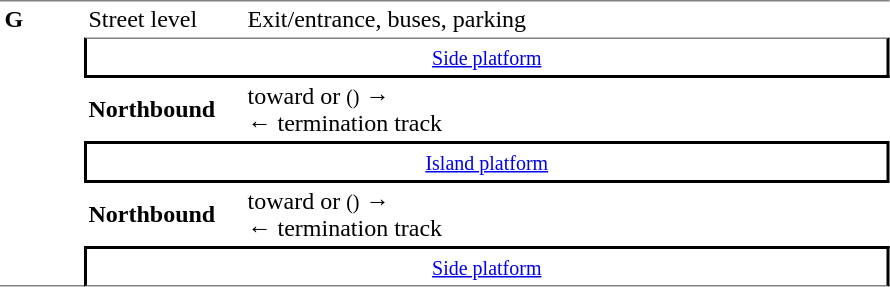<table table border=0 cellspacing=0 cellpadding=3>
<tr>
<td style="border-top:solid 1px gray;border-bottom:solid 1px gray;" rowspan=7 valign=top width=50><strong>G</strong></td>
<td style="border-top:solid 1px gray;" width=100>Street level</td>
<td style="border-top:solid 1px gray;" width=425>Exit/entrance, buses, parking</td>
</tr>
<tr>
</tr>
<tr>
<td style="border-top:solid 1px gray;border-right:solid 2px black;border-left:solid 2px black;border-bottom:solid 2px black;text-align:center;" colspan=2><small><a href='#'>Side platform</a></small></td>
</tr>
<tr>
<td><span><strong>Northbound</strong></span></td>
<td>  toward  or  <small>()</small> →<br>←  termination track</td>
</tr>
<tr>
<td style="border-bottom:solid 2px black;border-right:solid 2px black;border-left:solid 2px black;border-top:solid 2px black;text-align:center;" colspan=2><small><a href='#'>Island platform</a></small></td>
</tr>
<tr>
<td><span><strong>Northbound</strong></span></td>
<td>  toward  or  <small>()</small> →<br>←  termination track</td>
</tr>
<tr>
<td style="border-bottom:solid 1px gray;border-right:solid 2px black;border-left:solid 2px black;border-top:solid 2px black;text-align:center;" colspan=2><small><a href='#'>Side platform</a></small></td>
</tr>
</table>
